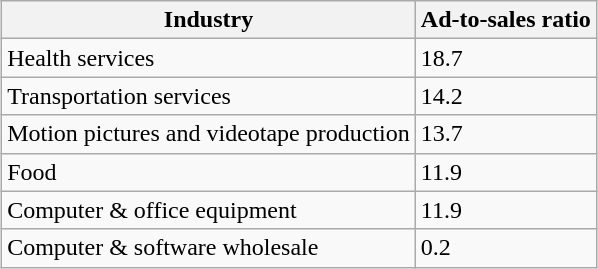<table class="wikitable" style="margin-left: auto; margin-right: auto; border: none;">
<tr>
<th>Industry</th>
<th>Ad-to-sales ratio</th>
</tr>
<tr>
<td>Health services</td>
<td>18.7</td>
</tr>
<tr>
<td>Transportation services</td>
<td>14.2</td>
</tr>
<tr>
<td>Motion pictures and videotape production</td>
<td>13.7</td>
</tr>
<tr>
<td>Food</td>
<td>11.9</td>
</tr>
<tr>
<td>Computer & office equipment</td>
<td>11.9</td>
</tr>
<tr>
<td>Computer & software wholesale</td>
<td>0.2</td>
</tr>
</table>
